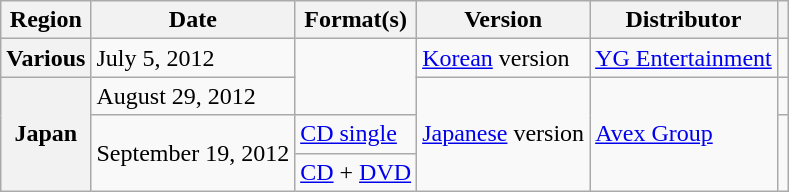<table class="wikitable plainrowheaders">
<tr>
<th>Region</th>
<th>Date</th>
<th>Format(s)</th>
<th>Version</th>
<th>Distributor</th>
<th></th>
</tr>
<tr>
<th scope="row">Various</th>
<td>July 5, 2012</td>
<td rowspan="2"></td>
<td><a href='#'>Korean</a> version</td>
<td><a href='#'>YG Entertainment</a></td>
<td align="center"></td>
</tr>
<tr>
<th scope="row" rowspan="3">Japan</th>
<td>August 29, 2012</td>
<td rowspan="3"><a href='#'>Japanese</a> version</td>
<td rowspan="3"><a href='#'>Avex Group</a></td>
<td align="center"></td>
</tr>
<tr>
<td rowspan="2">September 19, 2012</td>
<td><a href='#'>CD single</a></td>
<td rowspan="2" align="center"></td>
</tr>
<tr>
<td><a href='#'>CD</a> + <a href='#'>DVD</a></td>
</tr>
</table>
